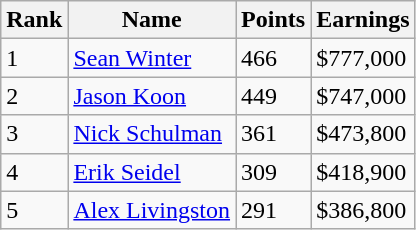<table class="wikitable">
<tr>
<th>Rank</th>
<th>Name</th>
<th>Points</th>
<th>Earnings</th>
</tr>
<tr>
<td>1</td>
<td> <a href='#'>Sean Winter</a></td>
<td>466</td>
<td>$777,000</td>
</tr>
<tr>
<td>2</td>
<td> <a href='#'>Jason Koon</a></td>
<td>449</td>
<td>$747,000</td>
</tr>
<tr>
<td>3</td>
<td> <a href='#'>Nick Schulman</a></td>
<td>361</td>
<td>$473,800</td>
</tr>
<tr>
<td>4</td>
<td> <a href='#'>Erik Seidel</a></td>
<td>309</td>
<td>$418,900</td>
</tr>
<tr>
<td>5</td>
<td> <a href='#'>Alex Livingston</a></td>
<td>291</td>
<td>$386,800</td>
</tr>
</table>
